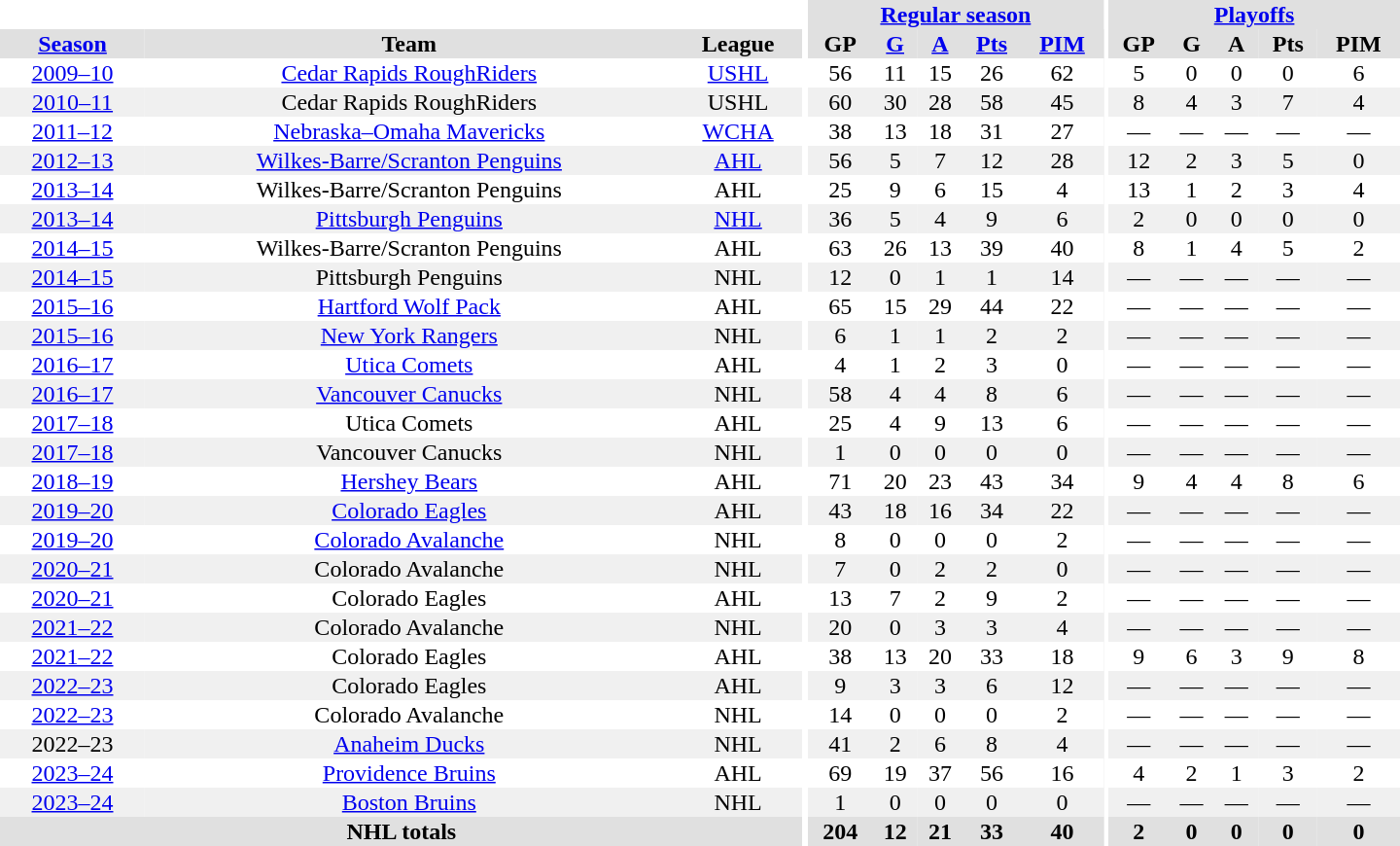<table border="0" cellpadding="1" cellspacing="0" style="text-align:center; width:60em">
<tr bgcolor="#e0e0e0">
<th colspan="3" bgcolor="#ffffff"></th>
<th rowspan="100" bgcolor="#ffffff"></th>
<th colspan="5"><a href='#'>Regular season</a></th>
<th rowspan="100" bgcolor="#ffffff"></th>
<th colspan="5"><a href='#'>Playoffs</a></th>
</tr>
<tr bgcolor="#e0e0e0">
<th><a href='#'>Season</a></th>
<th>Team</th>
<th>League</th>
<th>GP</th>
<th><a href='#'>G</a></th>
<th><a href='#'>A</a></th>
<th><a href='#'>Pts</a></th>
<th><a href='#'>PIM</a></th>
<th>GP</th>
<th>G</th>
<th>A</th>
<th>Pts</th>
<th>PIM</th>
</tr>
<tr ALIGN="center">
<td><a href='#'>2009–10</a></td>
<td><a href='#'>Cedar Rapids RoughRiders</a></td>
<td><a href='#'>USHL</a></td>
<td>56</td>
<td>11</td>
<td>15</td>
<td>26</td>
<td>62</td>
<td>5</td>
<td>0</td>
<td>0</td>
<td>0</td>
<td>6</td>
</tr>
<tr ALIGN="center" bgcolor="#f0f0f0">
<td><a href='#'>2010–11</a></td>
<td>Cedar Rapids RoughRiders</td>
<td>USHL</td>
<td>60</td>
<td>30</td>
<td>28</td>
<td>58</td>
<td>45</td>
<td>8</td>
<td>4</td>
<td>3</td>
<td>7</td>
<td>4</td>
</tr>
<tr ALIGN="center">
<td><a href='#'>2011–12</a></td>
<td><a href='#'>Nebraska–Omaha Mavericks</a></td>
<td><a href='#'>WCHA</a></td>
<td>38</td>
<td>13</td>
<td>18</td>
<td>31</td>
<td>27</td>
<td>—</td>
<td>—</td>
<td>—</td>
<td>—</td>
<td>—</td>
</tr>
<tr ALIGN="center" bgcolor="#f0f0f0">
<td><a href='#'>2012–13</a></td>
<td><a href='#'>Wilkes-Barre/Scranton Penguins</a></td>
<td><a href='#'>AHL</a></td>
<td>56</td>
<td>5</td>
<td>7</td>
<td>12</td>
<td>28</td>
<td>12</td>
<td>2</td>
<td>3</td>
<td>5</td>
<td>0</td>
</tr>
<tr ALIGN="center">
<td><a href='#'>2013–14</a></td>
<td>Wilkes-Barre/Scranton Penguins</td>
<td>AHL</td>
<td>25</td>
<td>9</td>
<td>6</td>
<td>15</td>
<td>4</td>
<td>13</td>
<td>1</td>
<td>2</td>
<td>3</td>
<td>4</td>
</tr>
<tr ALIGN="center" bgcolor="#f0f0f0">
<td><a href='#'>2013–14</a></td>
<td><a href='#'>Pittsburgh Penguins</a></td>
<td><a href='#'>NHL</a></td>
<td>36</td>
<td>5</td>
<td>4</td>
<td>9</td>
<td>6</td>
<td>2</td>
<td>0</td>
<td>0</td>
<td>0</td>
<td>0</td>
</tr>
<tr ALIGN="center">
<td><a href='#'>2014–15</a></td>
<td>Wilkes-Barre/Scranton Penguins</td>
<td>AHL</td>
<td>63</td>
<td>26</td>
<td>13</td>
<td>39</td>
<td>40</td>
<td>8</td>
<td>1</td>
<td>4</td>
<td>5</td>
<td>2</td>
</tr>
<tr ALIGN="center" bgcolor="#f0f0f0">
<td><a href='#'>2014–15</a></td>
<td>Pittsburgh Penguins</td>
<td>NHL</td>
<td>12</td>
<td>0</td>
<td>1</td>
<td>1</td>
<td>14</td>
<td>—</td>
<td>—</td>
<td>—</td>
<td>—</td>
<td>—</td>
</tr>
<tr ALIGN="center">
<td><a href='#'>2015–16</a></td>
<td><a href='#'>Hartford Wolf Pack</a></td>
<td>AHL</td>
<td>65</td>
<td>15</td>
<td>29</td>
<td>44</td>
<td>22</td>
<td>—</td>
<td>—</td>
<td>—</td>
<td>—</td>
<td>—</td>
</tr>
<tr ALIGN="center" bgcolor="#f0f0f0">
<td><a href='#'>2015–16</a></td>
<td><a href='#'>New York Rangers</a></td>
<td>NHL</td>
<td>6</td>
<td>1</td>
<td>1</td>
<td>2</td>
<td>2</td>
<td>—</td>
<td>—</td>
<td>—</td>
<td>—</td>
<td>—</td>
</tr>
<tr ALIGN="center">
<td><a href='#'>2016–17</a></td>
<td><a href='#'>Utica Comets</a></td>
<td>AHL</td>
<td>4</td>
<td>1</td>
<td>2</td>
<td>3</td>
<td>0</td>
<td>—</td>
<td>—</td>
<td>—</td>
<td>—</td>
<td>—</td>
</tr>
<tr ALIGN="center" bgcolor="#f0f0f0">
<td><a href='#'>2016–17</a></td>
<td><a href='#'>Vancouver Canucks</a></td>
<td>NHL</td>
<td>58</td>
<td>4</td>
<td>4</td>
<td>8</td>
<td>6</td>
<td>—</td>
<td>—</td>
<td>—</td>
<td>—</td>
<td>—</td>
</tr>
<tr ALIGN="center">
<td><a href='#'>2017–18</a></td>
<td>Utica Comets</td>
<td>AHL</td>
<td>25</td>
<td>4</td>
<td>9</td>
<td>13</td>
<td>6</td>
<td>—</td>
<td>—</td>
<td>—</td>
<td>—</td>
<td>—</td>
</tr>
<tr ALIGN="center" bgcolor="#f0f0f0">
<td><a href='#'>2017–18</a></td>
<td>Vancouver Canucks</td>
<td>NHL</td>
<td>1</td>
<td>0</td>
<td>0</td>
<td>0</td>
<td>0</td>
<td>—</td>
<td>—</td>
<td>—</td>
<td>—</td>
<td>—</td>
</tr>
<tr ALIGN="center">
<td><a href='#'>2018–19</a></td>
<td><a href='#'>Hershey Bears</a></td>
<td>AHL</td>
<td>71</td>
<td>20</td>
<td>23</td>
<td>43</td>
<td>34</td>
<td>9</td>
<td>4</td>
<td>4</td>
<td>8</td>
<td>6</td>
</tr>
<tr ALIGN="center" bgcolor="#f0f0f0">
<td><a href='#'>2019–20</a></td>
<td><a href='#'>Colorado Eagles</a></td>
<td>AHL</td>
<td>43</td>
<td>18</td>
<td>16</td>
<td>34</td>
<td>22</td>
<td>—</td>
<td>—</td>
<td>—</td>
<td>—</td>
<td>—</td>
</tr>
<tr ALIGN="center">
<td><a href='#'>2019–20</a></td>
<td><a href='#'>Colorado Avalanche</a></td>
<td>NHL</td>
<td>8</td>
<td>0</td>
<td>0</td>
<td>0</td>
<td>2</td>
<td>—</td>
<td>—</td>
<td>—</td>
<td>—</td>
<td>—</td>
</tr>
<tr ALIGN="center" bgcolor="#f0f0f0">
<td><a href='#'>2020–21</a></td>
<td>Colorado Avalanche</td>
<td>NHL</td>
<td>7</td>
<td>0</td>
<td>2</td>
<td>2</td>
<td>0</td>
<td>—</td>
<td>—</td>
<td>—</td>
<td>—</td>
<td>—</td>
</tr>
<tr ALIGN="center">
<td><a href='#'>2020–21</a></td>
<td>Colorado Eagles</td>
<td>AHL</td>
<td>13</td>
<td>7</td>
<td>2</td>
<td>9</td>
<td>2</td>
<td>—</td>
<td>—</td>
<td>—</td>
<td>—</td>
<td>—</td>
</tr>
<tr ALIGN="center" bgcolor="#f0f0f0">
<td><a href='#'>2021–22</a></td>
<td>Colorado Avalanche</td>
<td>NHL</td>
<td>20</td>
<td>0</td>
<td>3</td>
<td>3</td>
<td>4</td>
<td>—</td>
<td>—</td>
<td>—</td>
<td>—</td>
<td>—</td>
</tr>
<tr ALIGN="center">
<td><a href='#'>2021–22</a></td>
<td>Colorado Eagles</td>
<td>AHL</td>
<td>38</td>
<td>13</td>
<td>20</td>
<td>33</td>
<td>18</td>
<td>9</td>
<td>6</td>
<td>3</td>
<td>9</td>
<td>8</td>
</tr>
<tr ALIGN="center" bgcolor="#f0f0f0">
<td><a href='#'>2022–23</a></td>
<td>Colorado Eagles</td>
<td>AHL</td>
<td>9</td>
<td>3</td>
<td>3</td>
<td>6</td>
<td>12</td>
<td>—</td>
<td>—</td>
<td>—</td>
<td>—</td>
<td>—</td>
</tr>
<tr ALIGN="center">
<td><a href='#'>2022–23</a></td>
<td>Colorado Avalanche</td>
<td>NHL</td>
<td>14</td>
<td>0</td>
<td>0</td>
<td>0</td>
<td>2</td>
<td>—</td>
<td>—</td>
<td>—</td>
<td>—</td>
<td>—</td>
</tr>
<tr ALIGN="center" bgcolor="#f0f0f0">
<td>2022–23</td>
<td><a href='#'>Anaheim Ducks</a></td>
<td>NHL</td>
<td>41</td>
<td>2</td>
<td>6</td>
<td>8</td>
<td>4</td>
<td>—</td>
<td>—</td>
<td>—</td>
<td>—</td>
<td>—</td>
</tr>
<tr ALIGN="center">
<td><a href='#'>2023–24</a></td>
<td><a href='#'>Providence Bruins</a></td>
<td>AHL</td>
<td>69</td>
<td>19</td>
<td>37</td>
<td>56</td>
<td>16</td>
<td>4</td>
<td>2</td>
<td>1</td>
<td>3</td>
<td>2</td>
</tr>
<tr ALIGN="center" bgcolor="#f0f0f0">
<td><a href='#'>2023–24</a></td>
<td><a href='#'>Boston Bruins</a></td>
<td>NHL</td>
<td>1</td>
<td>0</td>
<td>0</td>
<td>0</td>
<td>0</td>
<td>—</td>
<td>—</td>
<td>—</td>
<td>—</td>
<td>—</td>
</tr>
<tr bgcolor="#e0e0e0">
<th colspan="3">NHL totals</th>
<th>204</th>
<th>12</th>
<th>21</th>
<th>33</th>
<th>40</th>
<th>2</th>
<th>0</th>
<th>0</th>
<th>0</th>
<th>0</th>
</tr>
</table>
